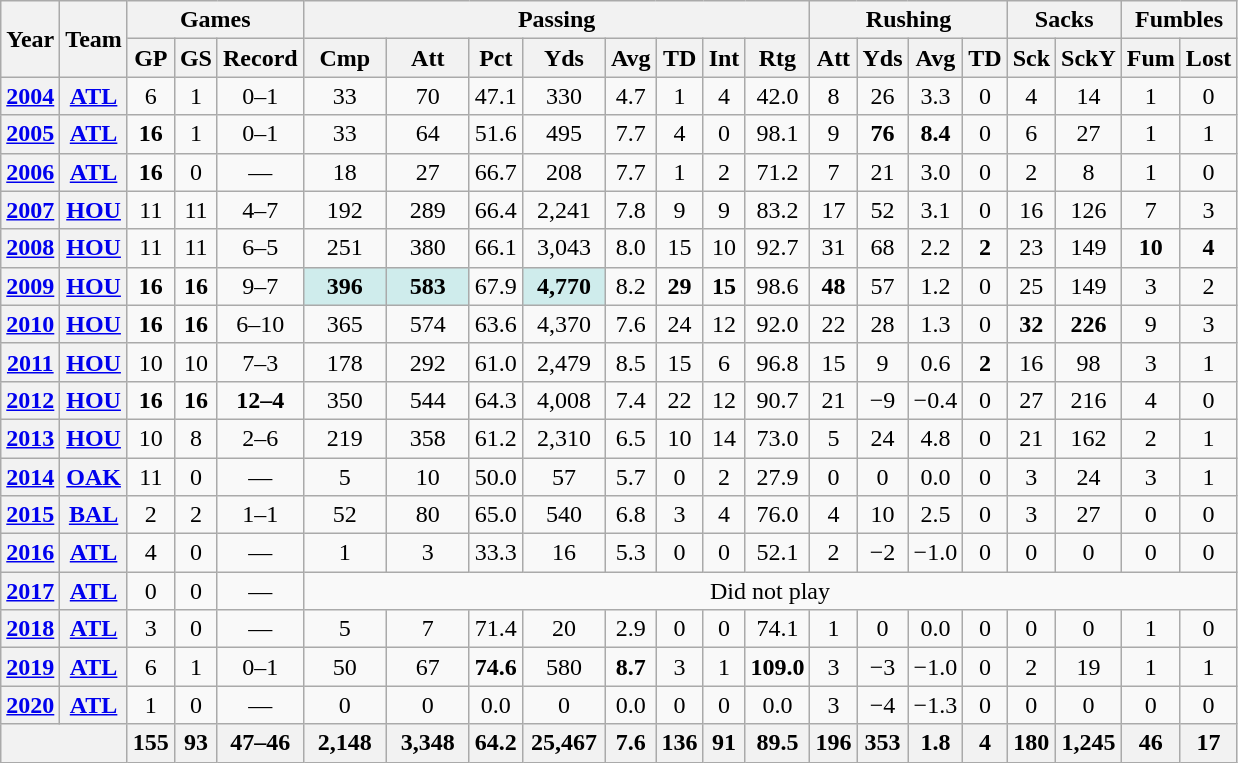<table class="wikitable" style="text-align:center;">
<tr>
<th rowspan="2">Year</th>
<th rowspan="2">Team</th>
<th colspan="3">Games</th>
<th colspan="8">Passing</th>
<th colspan="4">Rushing</th>
<th colspan="2">Sacks</th>
<th colspan="2">Fumbles</th>
</tr>
<tr>
<th>GP</th>
<th>GS</th>
<th>Record</th>
<th>Cmp</th>
<th>Att</th>
<th>Pct</th>
<th>Yds</th>
<th>Avg</th>
<th>TD</th>
<th>Int</th>
<th>Rtg</th>
<th>Att</th>
<th>Yds</th>
<th>Avg</th>
<th>TD</th>
<th>Sck</th>
<th>SckY</th>
<th>Fum</th>
<th>Lost</th>
</tr>
<tr>
<th><a href='#'>2004</a></th>
<th><a href='#'>ATL</a></th>
<td>6</td>
<td>1</td>
<td>0–1</td>
<td>33</td>
<td>70</td>
<td>47.1</td>
<td>330</td>
<td>4.7</td>
<td>1</td>
<td>4</td>
<td>42.0</td>
<td>8</td>
<td>26</td>
<td>3.3</td>
<td>0</td>
<td>4</td>
<td>14</td>
<td>1</td>
<td>0</td>
</tr>
<tr>
<th><a href='#'>2005</a></th>
<th><a href='#'>ATL</a></th>
<td><strong>16</strong></td>
<td>1</td>
<td>0–1</td>
<td>33</td>
<td>64</td>
<td>51.6</td>
<td>495</td>
<td>7.7</td>
<td>4</td>
<td>0</td>
<td>98.1</td>
<td>9</td>
<td><strong>76</strong></td>
<td><strong>8.4</strong></td>
<td>0</td>
<td>6</td>
<td>27</td>
<td>1</td>
<td>1</td>
</tr>
<tr>
<th><a href='#'>2006</a></th>
<th><a href='#'>ATL</a></th>
<td><strong>16</strong></td>
<td>0</td>
<td>—</td>
<td>18</td>
<td>27</td>
<td>66.7</td>
<td>208</td>
<td>7.7</td>
<td>1</td>
<td>2</td>
<td>71.2</td>
<td>7</td>
<td>21</td>
<td>3.0</td>
<td>0</td>
<td>2</td>
<td>8</td>
<td>1</td>
<td>0</td>
</tr>
<tr>
<th><a href='#'>2007</a></th>
<th><a href='#'>HOU</a></th>
<td>11</td>
<td>11</td>
<td>4–7</td>
<td>192</td>
<td>289</td>
<td>66.4</td>
<td>2,241</td>
<td>7.8</td>
<td>9</td>
<td>9</td>
<td>83.2</td>
<td>17</td>
<td>52</td>
<td>3.1</td>
<td>0</td>
<td>16</td>
<td>126</td>
<td>7</td>
<td>3</td>
</tr>
<tr>
<th><a href='#'>2008</a></th>
<th><a href='#'>HOU</a></th>
<td>11</td>
<td>11</td>
<td>6–5</td>
<td>251</td>
<td>380</td>
<td>66.1</td>
<td>3,043</td>
<td>8.0</td>
<td>15</td>
<td>10</td>
<td>92.7</td>
<td>31</td>
<td>68</td>
<td>2.2</td>
<td><strong>2</strong></td>
<td>23</td>
<td>149</td>
<td><strong>10</strong></td>
<td><strong>4</strong></td>
</tr>
<tr>
<th><a href='#'>2009</a></th>
<th><a href='#'>HOU</a></th>
<td><strong>16</strong></td>
<td><strong>16</strong></td>
<td>9–7</td>
<td style="background:#cfecec; width:3em;"><strong>396</strong></td>
<td style="background:#cfecec; width:3em;"><strong>583</strong></td>
<td>67.9</td>
<td style="background:#cfecec; width:3em;"><strong>4,770</strong></td>
<td>8.2</td>
<td><strong>29</strong></td>
<td><strong>15</strong></td>
<td>98.6</td>
<td><strong>48</strong></td>
<td>57</td>
<td>1.2</td>
<td>0</td>
<td>25</td>
<td>149</td>
<td>3</td>
<td>2</td>
</tr>
<tr>
<th><a href='#'>2010</a></th>
<th><a href='#'>HOU</a></th>
<td><strong>16</strong></td>
<td><strong>16</strong></td>
<td>6–10</td>
<td>365</td>
<td>574</td>
<td>63.6</td>
<td>4,370</td>
<td>7.6</td>
<td>24</td>
<td>12</td>
<td>92.0</td>
<td>22</td>
<td>28</td>
<td>1.3</td>
<td>0</td>
<td><strong>32</strong></td>
<td><strong>226</strong></td>
<td>9</td>
<td>3</td>
</tr>
<tr>
<th><a href='#'>2011</a></th>
<th><a href='#'>HOU</a></th>
<td>10</td>
<td>10</td>
<td>7–3</td>
<td>178</td>
<td>292</td>
<td>61.0</td>
<td>2,479</td>
<td>8.5</td>
<td>15</td>
<td>6</td>
<td>96.8</td>
<td>15</td>
<td>9</td>
<td>0.6</td>
<td><strong>2</strong></td>
<td>16</td>
<td>98</td>
<td>3</td>
<td>1</td>
</tr>
<tr>
<th><a href='#'>2012</a></th>
<th><a href='#'>HOU</a></th>
<td><strong>16</strong></td>
<td><strong>16</strong></td>
<td><strong>12–4</strong></td>
<td>350</td>
<td>544</td>
<td>64.3</td>
<td>4,008</td>
<td>7.4</td>
<td>22</td>
<td>12</td>
<td>90.7</td>
<td>21</td>
<td>−9</td>
<td>−0.4</td>
<td>0</td>
<td>27</td>
<td>216</td>
<td>4</td>
<td>0</td>
</tr>
<tr>
<th><a href='#'>2013</a></th>
<th><a href='#'>HOU</a></th>
<td>10</td>
<td>8</td>
<td>2–6</td>
<td>219</td>
<td>358</td>
<td>61.2</td>
<td>2,310</td>
<td>6.5</td>
<td>10</td>
<td>14</td>
<td>73.0</td>
<td>5</td>
<td>24</td>
<td>4.8</td>
<td>0</td>
<td>21</td>
<td>162</td>
<td>2</td>
<td>1</td>
</tr>
<tr>
<th><a href='#'>2014</a></th>
<th><a href='#'>OAK</a></th>
<td>11</td>
<td>0</td>
<td>—</td>
<td>5</td>
<td>10</td>
<td>50.0</td>
<td>57</td>
<td>5.7</td>
<td>0</td>
<td>2</td>
<td>27.9</td>
<td>0</td>
<td>0</td>
<td>0.0</td>
<td>0</td>
<td>3</td>
<td>24</td>
<td>3</td>
<td>1</td>
</tr>
<tr>
<th><a href='#'>2015</a></th>
<th><a href='#'>BAL</a></th>
<td>2</td>
<td>2</td>
<td>1–1</td>
<td>52</td>
<td>80</td>
<td>65.0</td>
<td>540</td>
<td>6.8</td>
<td>3</td>
<td>4</td>
<td>76.0</td>
<td>4</td>
<td>10</td>
<td>2.5</td>
<td>0</td>
<td>3</td>
<td>27</td>
<td>0</td>
<td>0</td>
</tr>
<tr>
<th><a href='#'>2016</a></th>
<th><a href='#'>ATL</a></th>
<td>4</td>
<td>0</td>
<td>—</td>
<td>1</td>
<td>3</td>
<td>33.3</td>
<td>16</td>
<td>5.3</td>
<td>0</td>
<td>0</td>
<td>52.1</td>
<td>2</td>
<td>−2</td>
<td>−1.0</td>
<td>0</td>
<td>0</td>
<td>0</td>
<td>0</td>
<td>0</td>
</tr>
<tr>
<th><a href='#'>2017</a></th>
<th><a href='#'>ATL</a></th>
<td>0</td>
<td>0</td>
<td>—</td>
<td colspan="16">Did not play</td>
</tr>
<tr>
<th><a href='#'>2018</a></th>
<th><a href='#'>ATL</a></th>
<td>3</td>
<td>0</td>
<td>—</td>
<td>5</td>
<td>7</td>
<td>71.4</td>
<td>20</td>
<td>2.9</td>
<td>0</td>
<td>0</td>
<td>74.1</td>
<td>1</td>
<td>0</td>
<td>0.0</td>
<td>0</td>
<td>0</td>
<td>0</td>
<td>1</td>
<td>0</td>
</tr>
<tr>
<th><a href='#'>2019</a></th>
<th><a href='#'>ATL</a></th>
<td>6</td>
<td>1</td>
<td>0–1</td>
<td>50</td>
<td>67</td>
<td><strong>74.6</strong></td>
<td>580</td>
<td><strong>8.7</strong></td>
<td>3</td>
<td>1</td>
<td><strong>109.0</strong></td>
<td>3</td>
<td>−3</td>
<td>−1.0</td>
<td>0</td>
<td>2</td>
<td>19</td>
<td>1</td>
<td>1</td>
</tr>
<tr>
<th><a href='#'>2020</a></th>
<th><a href='#'>ATL</a></th>
<td>1</td>
<td>0</td>
<td>—</td>
<td>0</td>
<td>0</td>
<td>0.0</td>
<td>0</td>
<td>0.0</td>
<td>0</td>
<td>0</td>
<td>0.0</td>
<td>3</td>
<td>−4</td>
<td>−1.3</td>
<td>0</td>
<td>0</td>
<td>0</td>
<td>0</td>
<td>0</td>
</tr>
<tr>
<th colspan="2"></th>
<th>155</th>
<th>93</th>
<th>47–46</th>
<th>2,148</th>
<th>3,348</th>
<th>64.2</th>
<th>25,467</th>
<th>7.6</th>
<th>136</th>
<th>91</th>
<th>89.5</th>
<th>196</th>
<th>353</th>
<th>1.8</th>
<th>4</th>
<th>180</th>
<th>1,245</th>
<th>46</th>
<th>17</th>
</tr>
</table>
